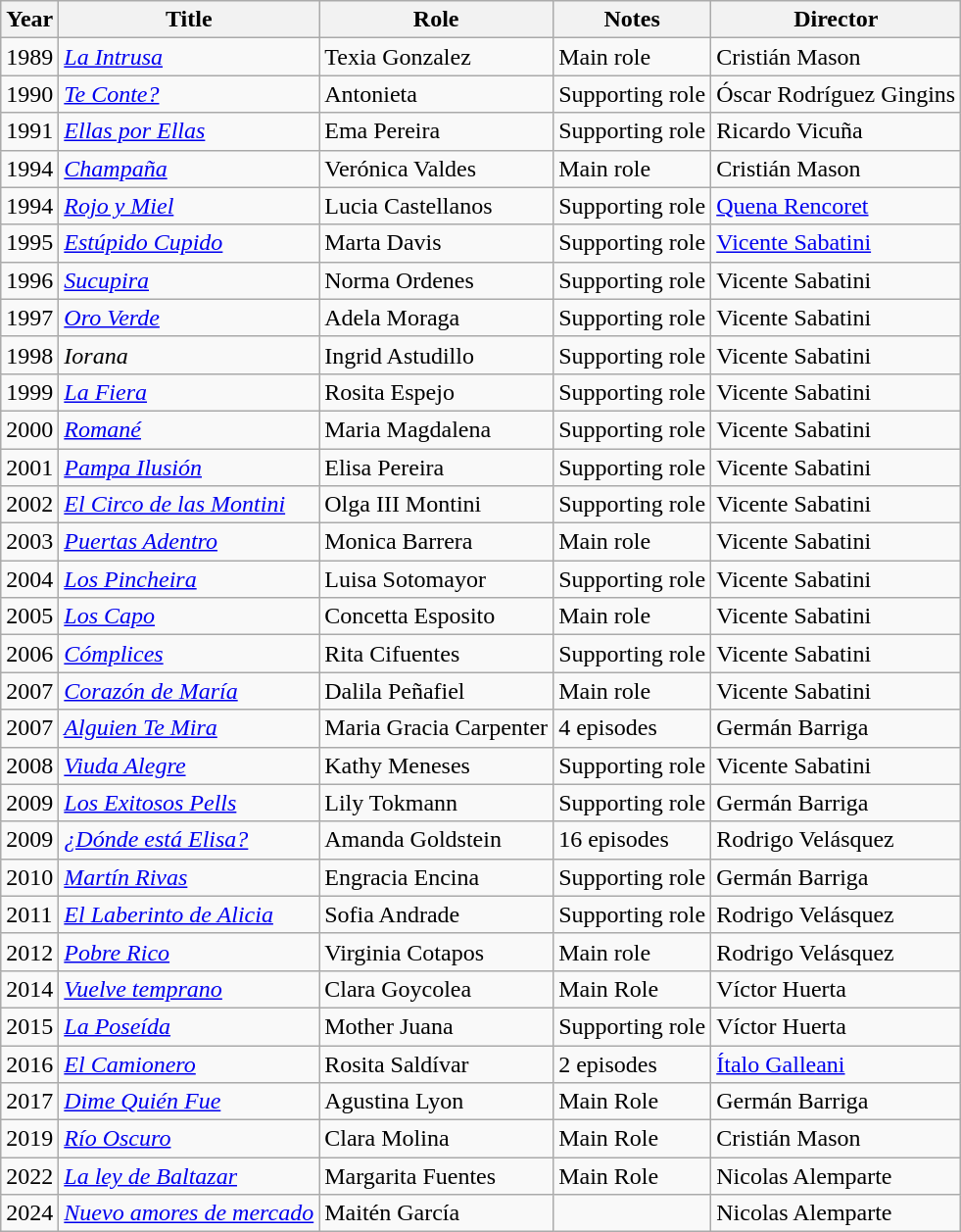<table class="wikitable sortable">
<tr>
<th>Year</th>
<th>Title</th>
<th>Role</th>
<th>Notes</th>
<th>Director</th>
</tr>
<tr>
<td>1989</td>
<td><em><a href='#'>La Intrusa</a></em></td>
<td>Texia Gonzalez</td>
<td>Main role</td>
<td>Cristián Mason</td>
</tr>
<tr>
<td>1990</td>
<td><em><a href='#'>Te Conte?</a></em></td>
<td>Antonieta</td>
<td>Supporting role</td>
<td>Óscar Rodríguez Gingins</td>
</tr>
<tr>
<td>1991</td>
<td><em><a href='#'>Ellas por Ellas</a></em></td>
<td>Ema Pereira</td>
<td>Supporting role</td>
<td>Ricardo Vicuña</td>
</tr>
<tr>
<td>1994</td>
<td><em><a href='#'>Champaña</a></em></td>
<td>Verónica Valdes</td>
<td>Main role</td>
<td>Cristián Mason</td>
</tr>
<tr>
<td>1994</td>
<td><em><a href='#'>Rojo y Miel</a></em></td>
<td>Lucia Castellanos</td>
<td>Supporting role</td>
<td><a href='#'>Quena Rencoret</a></td>
</tr>
<tr>
<td>1995</td>
<td><em><a href='#'>Estúpido Cupido</a></em></td>
<td>Marta Davis</td>
<td>Supporting role</td>
<td><a href='#'>Vicente Sabatini</a></td>
</tr>
<tr>
<td>1996</td>
<td><em><a href='#'>Sucupira</a></em></td>
<td>Norma Ordenes</td>
<td>Supporting role</td>
<td>Vicente Sabatini</td>
</tr>
<tr>
<td>1997</td>
<td><em><a href='#'>Oro Verde</a></em></td>
<td>Adela Moraga</td>
<td>Supporting role</td>
<td>Vicente Sabatini</td>
</tr>
<tr>
<td>1998</td>
<td><em>Iorana</em></td>
<td>Ingrid Astudillo</td>
<td>Supporting role</td>
<td>Vicente Sabatini</td>
</tr>
<tr>
<td>1999</td>
<td><em><a href='#'>La Fiera</a></em></td>
<td>Rosita Espejo</td>
<td>Supporting role</td>
<td>Vicente Sabatini</td>
</tr>
<tr>
<td>2000</td>
<td><em><a href='#'>Romané</a></em></td>
<td>Maria Magdalena</td>
<td>Supporting role</td>
<td>Vicente Sabatini</td>
</tr>
<tr>
<td>2001</td>
<td><em><a href='#'>Pampa Ilusión</a></em></td>
<td>Elisa Pereira</td>
<td>Supporting role</td>
<td>Vicente Sabatini</td>
</tr>
<tr>
<td>2002</td>
<td><em><a href='#'>El Circo de las Montini</a></em></td>
<td>Olga III Montini</td>
<td>Supporting role</td>
<td>Vicente Sabatini</td>
</tr>
<tr>
<td>2003</td>
<td><em><a href='#'>Puertas Adentro</a></em></td>
<td>Monica Barrera</td>
<td>Main role</td>
<td>Vicente Sabatini</td>
</tr>
<tr>
<td>2004</td>
<td><em><a href='#'>Los Pincheira</a></em></td>
<td>Luisa Sotomayor</td>
<td>Supporting role</td>
<td>Vicente Sabatini</td>
</tr>
<tr>
<td>2005</td>
<td><em><a href='#'>Los Capo</a></em></td>
<td>Concetta Esposito</td>
<td>Main role</td>
<td>Vicente Sabatini</td>
</tr>
<tr>
<td>2006</td>
<td><em><a href='#'>Cómplices</a></em></td>
<td>Rita Cifuentes</td>
<td>Supporting role</td>
<td>Vicente Sabatini</td>
</tr>
<tr>
<td>2007</td>
<td><em><a href='#'>Corazón de María</a></em></td>
<td>Dalila Peñafiel</td>
<td>Main role</td>
<td>Vicente Sabatini</td>
</tr>
<tr>
<td>2007</td>
<td><em><a href='#'>Alguien Te Mira</a></em></td>
<td>Maria Gracia Carpenter</td>
<td>4 episodes</td>
<td>Germán Barriga</td>
</tr>
<tr>
<td>2008</td>
<td><em><a href='#'>Viuda Alegre</a></em></td>
<td>Kathy Meneses</td>
<td>Supporting role</td>
<td>Vicente Sabatini</td>
</tr>
<tr>
<td>2009</td>
<td><em><a href='#'>Los Exitosos Pells</a></em></td>
<td>Lily Tokmann</td>
<td>Supporting role</td>
<td>Germán Barriga</td>
</tr>
<tr>
<td>2009</td>
<td><em><a href='#'>¿Dónde está Elisa?</a></em></td>
<td>Amanda Goldstein</td>
<td>16 episodes</td>
<td>Rodrigo Velásquez</td>
</tr>
<tr>
<td>2010</td>
<td><em><a href='#'>Martín Rivas</a></em></td>
<td>Engracia Encina</td>
<td>Supporting role</td>
<td>Germán Barriga</td>
</tr>
<tr>
<td>2011</td>
<td><em><a href='#'>El Laberinto de Alicia</a></em></td>
<td>Sofia Andrade</td>
<td>Supporting role</td>
<td>Rodrigo Velásquez</td>
</tr>
<tr>
<td>2012</td>
<td><em><a href='#'>Pobre Rico</a></em></td>
<td>Virginia Cotapos</td>
<td>Main role</td>
<td>Rodrigo Velásquez</td>
</tr>
<tr>
<td>2014</td>
<td><em><a href='#'>Vuelve temprano</a></em></td>
<td>Clara Goycolea</td>
<td>Main Role</td>
<td>Víctor Huerta</td>
</tr>
<tr>
<td>2015</td>
<td><em><a href='#'>La Poseída</a></em></td>
<td>Mother Juana</td>
<td>Supporting role</td>
<td>Víctor Huerta</td>
</tr>
<tr>
<td>2016</td>
<td><em><a href='#'>El Camionero</a></em></td>
<td>Rosita Saldívar</td>
<td>2 episodes</td>
<td><a href='#'>Ítalo Galleani</a></td>
</tr>
<tr>
<td>2017</td>
<td><em><a href='#'>Dime Quién Fue</a></em></td>
<td>Agustina Lyon</td>
<td>Main Role</td>
<td>Germán Barriga</td>
</tr>
<tr>
<td>2019</td>
<td><em><a href='#'>Río Oscuro</a></em></td>
<td>Clara Molina</td>
<td>Main Role</td>
<td>Cristián Mason</td>
</tr>
<tr>
<td>2022</td>
<td><em><a href='#'>La ley de Baltazar</a></em></td>
<td>Margarita Fuentes</td>
<td>Main Role</td>
<td>Nicolas Alemparte</td>
</tr>
<tr>
<td>2024</td>
<td><em><a href='#'>Nuevo amores de mercado</a></em></td>
<td>Maitén García</td>
<td></td>
<td>Nicolas Alemparte</td>
</tr>
</table>
